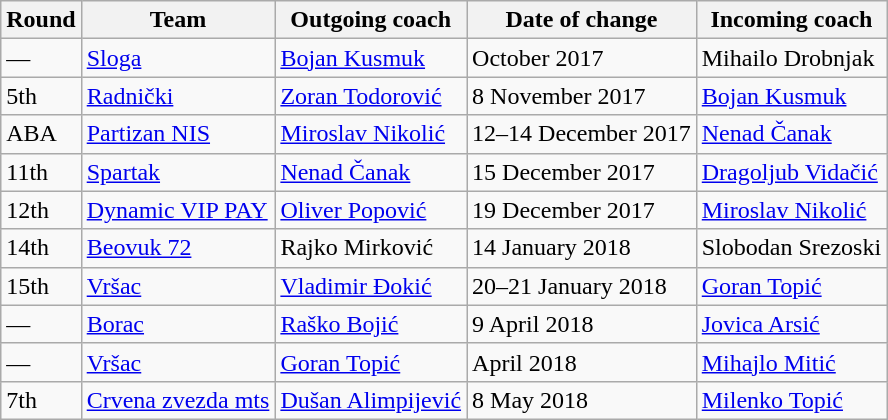<table class="wikitable">
<tr>
<th>Round</th>
<th>Team</th>
<th>Outgoing coach</th>
<th>Date of change</th>
<th>Incoming coach</th>
</tr>
<tr>
<td>—</td>
<td><a href='#'>Sloga</a></td>
<td> <a href='#'>Bojan Kusmuk</a></td>
<td>October 2017</td>
<td> Mihailo Drobnjak</td>
</tr>
<tr>
<td>5th</td>
<td><a href='#'>Radnički</a></td>
<td> <a href='#'>Zoran Todorović</a></td>
<td>8 November 2017</td>
<td> <a href='#'>Bojan Kusmuk</a></td>
</tr>
<tr>
<td>ABA</td>
<td><a href='#'>Partizan NIS</a></td>
<td> <a href='#'>Miroslav Nikolić</a></td>
<td>12–14 December 2017</td>
<td> <a href='#'>Nenad Čanak</a></td>
</tr>
<tr>
<td>11th</td>
<td><a href='#'>Spartak</a></td>
<td> <a href='#'>Nenad Čanak</a></td>
<td>15 December 2017</td>
<td> <a href='#'>Dragoljub Vidačić</a></td>
</tr>
<tr>
<td>12th</td>
<td><a href='#'>Dynamic VIP PAY</a></td>
<td> <a href='#'>Oliver Popović</a></td>
<td>19 December 2017</td>
<td> <a href='#'>Miroslav Nikolić</a></td>
</tr>
<tr>
<td>14th</td>
<td><a href='#'>Beovuk 72</a></td>
<td> Rajko Mirković</td>
<td>14 January 2018</td>
<td> Slobodan Srezoski</td>
</tr>
<tr>
<td>15th</td>
<td><a href='#'>Vršac</a></td>
<td> <a href='#'>Vladimir Đokić</a></td>
<td>20–21 January 2018</td>
<td> <a href='#'>Goran Topić</a></td>
</tr>
<tr>
<td>—</td>
<td><a href='#'>Borac</a></td>
<td> <a href='#'>Raško Bojić</a></td>
<td>9 April 2018</td>
<td> <a href='#'>Jovica Arsić</a></td>
</tr>
<tr>
<td>—</td>
<td><a href='#'>Vršac</a></td>
<td> <a href='#'>Goran Topić</a></td>
<td>April 2018</td>
<td>  <a href='#'>Mihajlo Mitić</a></td>
</tr>
<tr>
<td>7th</td>
<td><a href='#'>Crvena zvezda mts</a></td>
<td> <a href='#'>Dušan Alimpijević</a></td>
<td>8 May 2018</td>
<td> <a href='#'>Milenko Topić</a></td>
</tr>
</table>
